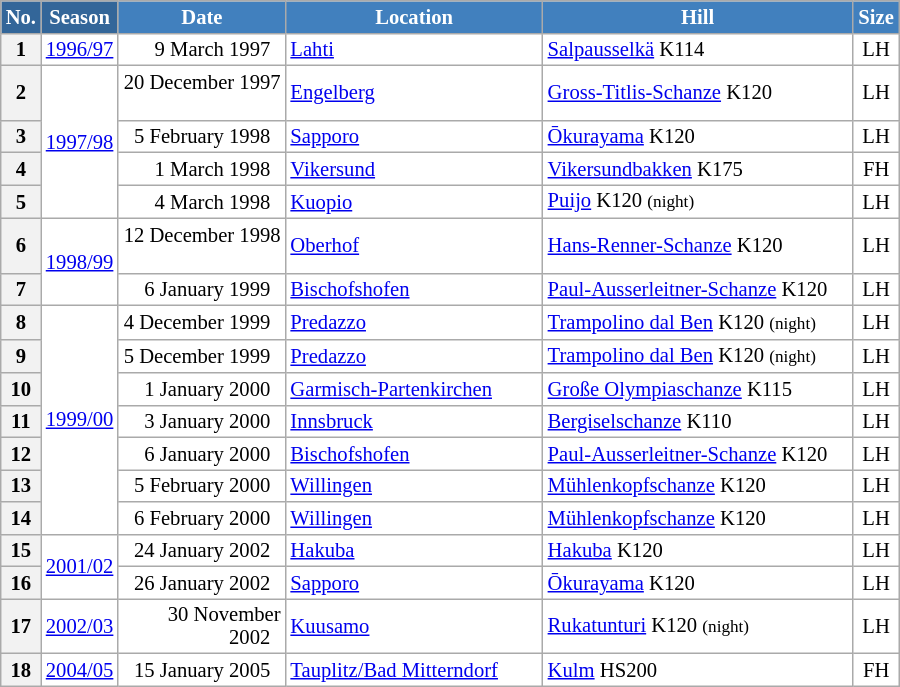<table class="wikitable sortable" style="font-size:86%; line-height:15px; text-align:left; border:grey solid 1px; border-collapse:collapse; background:#ffffff;">
<tr style="background:#efefef;">
<th style="background-color:#369; color:white; width:10px;">No.</th>
<th style="background-color:#369; color:white;  width:30px;">Season</th>
<th style="background-color:#4180be; color:white; width:105px;">Date</th>
<th style="background-color:#4180be; color:white; width:165px;">Location</th>
<th style="background-color:#4180be; color:white; width:200px;">Hill</th>
<th style="background-color:#4180be; color:white; width:25px;">Size</th>
</tr>
<tr>
<th scope=row style="text-align:center;">1</th>
<td align=center><a href='#'>1996/97</a></td>
<td align=right>9 March 1997  </td>
<td> <a href='#'>Lahti</a></td>
<td><a href='#'>Salpausselkä</a> K114</td>
<td align=center>LH</td>
</tr>
<tr>
<th scope=row style="text-align:center;">2</th>
<td align=center rowspan=4><a href='#'>1997/98</a></td>
<td align=right>20 December 1997  </td>
<td> <a href='#'>Engelberg</a></td>
<td><a href='#'>Gross-Titlis-Schanze</a> K120</td>
<td align=center>LH</td>
</tr>
<tr>
<th scope=row style="text-align:center;">3</th>
<td align=right>5 February 1998  </td>
<td> <a href='#'>Sapporo</a></td>
<td><a href='#'>Ōkurayama</a> K120</td>
<td align=center>LH</td>
</tr>
<tr>
<th scope=row style="text-align:center;">4</th>
<td align=right>1 March 1998  </td>
<td> <a href='#'>Vikersund</a></td>
<td><a href='#'>Vikersundbakken</a> K175</td>
<td align=center>FH</td>
</tr>
<tr>
<th scope=row style="text-align:center;">5</th>
<td align=right>4 March 1998  </td>
<td> <a href='#'>Kuopio</a></td>
<td><a href='#'>Puijo</a> K120 <small>(night)</small></td>
<td align=center>LH</td>
</tr>
<tr>
<th scope=row style="text-align:center;">6</th>
<td align=center rowspan=2><a href='#'>1998/99</a></td>
<td align=right>12 December 1998  </td>
<td> <a href='#'>Oberhof</a></td>
<td><a href='#'>Hans-Renner-Schanze</a> K120</td>
<td align=center>LH</td>
</tr>
<tr>
<th scope=row style="text-align:center;">7</th>
<td align=right>6 January 1999  </td>
<td> <a href='#'>Bischofshofen</a></td>
<td><a href='#'>Paul-Ausserleitner-Schanze</a> K120</td>
<td align=center>LH</td>
</tr>
<tr>
<th scope=row style="text-align:center;">8</th>
<td align=center rowspan=7><a href='#'>1999/00</a></td>
<td align=right>4 December 1999  </td>
<td> <a href='#'>Predazzo</a></td>
<td><a href='#'>Trampolino dal Ben</a> K120 <small>(night)</small></td>
<td align=center>LH</td>
</tr>
<tr>
<th scope=row style="text-align:center;">9</th>
<td align=right>5 December 1999  </td>
<td> <a href='#'>Predazzo</a></td>
<td><a href='#'>Trampolino dal Ben</a> K120 <small>(night)</small></td>
<td align=center>LH</td>
</tr>
<tr>
<th scope=row style="text-align:center;">10</th>
<td align=right>1 January 2000  </td>
<td> <a href='#'>Garmisch-Partenkirchen</a></td>
<td><a href='#'>Große Olympiaschanze</a> K115</td>
<td align=center>LH</td>
</tr>
<tr>
<th scope=row style="text-align:center;">11</th>
<td align=right>3 January 2000  </td>
<td> <a href='#'>Innsbruck</a></td>
<td><a href='#'>Bergiselschanze</a> K110</td>
<td align=center>LH</td>
</tr>
<tr>
<th scope=row style="text-align:center;">12</th>
<td align=right>6 January 2000  </td>
<td> <a href='#'>Bischofshofen</a></td>
<td><a href='#'>Paul-Ausserleitner-Schanze</a> K120</td>
<td align=center>LH</td>
</tr>
<tr>
<th scope=row style="text-align:center;">13</th>
<td align=right>5 February 2000  </td>
<td> <a href='#'>Willingen</a></td>
<td><a href='#'>Mühlenkopfschanze</a> K120</td>
<td align=center>LH</td>
</tr>
<tr>
<th scope=row style="text-align:center;">14</th>
<td align=right>6 February 2000  </td>
<td> <a href='#'>Willingen</a></td>
<td><a href='#'>Mühlenkopfschanze</a> K120</td>
<td align=center>LH</td>
</tr>
<tr>
<th scope=row style="text-align:center;">15</th>
<td align=center rowspan=2><a href='#'>2001/02</a></td>
<td align=right>24 January 2002  </td>
<td> <a href='#'>Hakuba</a></td>
<td><a href='#'>Hakuba</a> K120</td>
<td align=center>LH</td>
</tr>
<tr>
<th scope=row style="text-align:center;">16</th>
<td align=right>26 January 2002  </td>
<td> <a href='#'>Sapporo</a></td>
<td><a href='#'>Ōkurayama</a> K120</td>
<td align=center>LH</td>
</tr>
<tr>
<th scope=row style="text-align:center;">17</th>
<td align=center><a href='#'>2002/03</a></td>
<td align=right>30 November 2002  </td>
<td> <a href='#'>Kuusamo</a></td>
<td><a href='#'>Rukatunturi</a> K120 <small>(night)</small></td>
<td align=center>LH</td>
</tr>
<tr>
<th scope=row style="text-align:center;">18</th>
<td align=center><a href='#'>2004/05</a></td>
<td align=right>15 January 2005  </td>
<td> <a href='#'>Tauplitz/Bad Mitterndorf</a></td>
<td><a href='#'>Kulm</a> HS200</td>
<td align=center>FH</td>
</tr>
</table>
